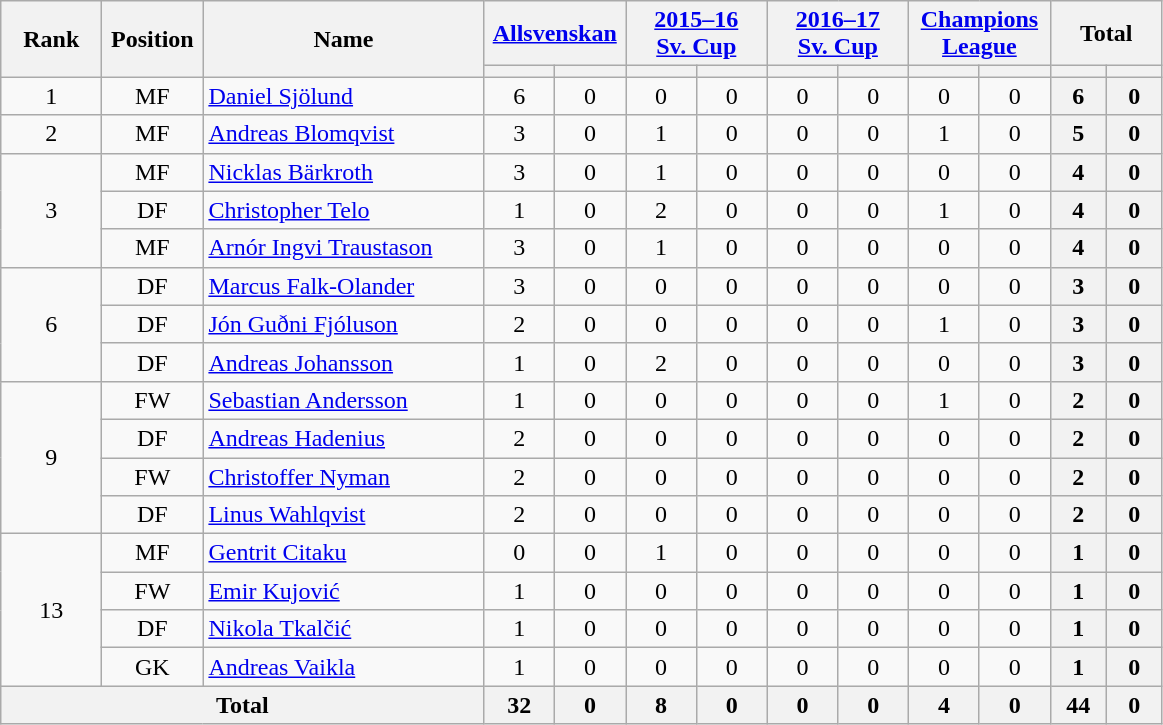<table class="wikitable" style="text-align: center;">
<tr>
<th rowspan="2" style="width:60px;">Rank</th>
<th rowspan="2" style="width:60px;">Position</th>
<th rowspan="2" style="width:180px;">Name</th>
<th colspan="2" style="width:87px;"><a href='#'>Allsvenskan</a></th>
<th colspan="2" style="width:87px;"><a href='#'>2015–16<br>Sv. Cup</a></th>
<th colspan="2" style="width:87px;"><a href='#'>2016–17<br>Sv. Cup</a></th>
<th colspan="2" style="width:87px;"><a href='#'>Champions League</a></th>
<th colspan="2"><strong>Total</strong></th>
</tr>
<tr>
<th style="width:30px;"></th>
<th style="width:30px;"></th>
<th style="width:30px;"></th>
<th style="width:30px;"></th>
<th style="width:30px;"></th>
<th style="width:30px;"></th>
<th style="width:30px;"></th>
<th style="width:30px;"></th>
<th style="width:30px;"></th>
<th style="width:30px;"></th>
</tr>
<tr ¨>
<td>1</td>
<td>MF</td>
<td align=left> <a href='#'>Daniel Sjölund</a><br></td>
<td>6</td>
<td>0<br></td>
<td>0</td>
<td>0<br></td>
<td>0</td>
<td>0<br></td>
<td>0</td>
<td>0<br></td>
<th>6</th>
<th>0</th>
</tr>
<tr>
<td>2</td>
<td>MF</td>
<td align=left> <a href='#'>Andreas Blomqvist</a><br></td>
<td>3</td>
<td>0<br></td>
<td>1</td>
<td>0<br></td>
<td>0</td>
<td>0<br></td>
<td>1</td>
<td>0<br></td>
<th>5</th>
<th>0</th>
</tr>
<tr>
<td rowspan="3">3</td>
<td>MF</td>
<td align=left> <a href='#'>Nicklas Bärkroth</a><br></td>
<td>3</td>
<td>0<br></td>
<td>1</td>
<td>0<br></td>
<td>0</td>
<td>0<br></td>
<td>0</td>
<td>0<br></td>
<th>4</th>
<th>0</th>
</tr>
<tr>
<td>DF</td>
<td align=left> <a href='#'>Christopher Telo</a><br></td>
<td>1</td>
<td>0<br></td>
<td>2</td>
<td>0<br></td>
<td>0</td>
<td>0<br></td>
<td>1</td>
<td>0<br></td>
<th>4</th>
<th>0</th>
</tr>
<tr>
<td>MF</td>
<td align=left> <a href='#'>Arnór Ingvi Traustason</a><br></td>
<td>3</td>
<td>0<br></td>
<td>1</td>
<td>0<br></td>
<td>0</td>
<td>0<br></td>
<td>0</td>
<td>0<br></td>
<th>4</th>
<th>0</th>
</tr>
<tr>
<td rowspan="3">6</td>
<td>DF</td>
<td align=left> <a href='#'>Marcus Falk-Olander</a><br></td>
<td>3</td>
<td>0<br></td>
<td>0</td>
<td>0<br></td>
<td>0</td>
<td>0<br></td>
<td>0</td>
<td>0<br></td>
<th>3</th>
<th>0</th>
</tr>
<tr>
<td>DF</td>
<td align=left> <a href='#'>Jón Guðni Fjóluson</a><br></td>
<td>2</td>
<td>0<br></td>
<td>0</td>
<td>0<br></td>
<td>0</td>
<td>0<br></td>
<td>1</td>
<td>0<br></td>
<th>3</th>
<th>0</th>
</tr>
<tr>
<td>DF</td>
<td align=left> <a href='#'>Andreas Johansson</a><br></td>
<td>1</td>
<td>0<br></td>
<td>2</td>
<td>0<br></td>
<td>0</td>
<td>0<br></td>
<td>0</td>
<td>0<br></td>
<th>3</th>
<th>0</th>
</tr>
<tr>
<td rowspan="4">9</td>
<td>FW</td>
<td align=left> <a href='#'>Sebastian Andersson</a><br></td>
<td>1</td>
<td>0<br></td>
<td>0</td>
<td>0<br></td>
<td>0</td>
<td>0<br></td>
<td>1</td>
<td>0<br></td>
<th>2</th>
<th>0</th>
</tr>
<tr>
<td>DF</td>
<td align=left> <a href='#'>Andreas Hadenius</a><br></td>
<td>2</td>
<td>0<br></td>
<td>0</td>
<td>0<br></td>
<td>0</td>
<td>0<br></td>
<td>0</td>
<td>0<br></td>
<th>2</th>
<th>0</th>
</tr>
<tr>
<td>FW</td>
<td align=left> <a href='#'>Christoffer Nyman</a><br></td>
<td>2</td>
<td>0<br></td>
<td>0</td>
<td>0<br></td>
<td>0</td>
<td>0<br></td>
<td>0</td>
<td>0<br></td>
<th>2</th>
<th>0</th>
</tr>
<tr>
<td>DF</td>
<td align=left> <a href='#'>Linus Wahlqvist</a><br></td>
<td>2</td>
<td>0<br></td>
<td>0</td>
<td>0<br></td>
<td>0</td>
<td>0<br></td>
<td>0</td>
<td>0<br></td>
<th>2</th>
<th>0</th>
</tr>
<tr>
<td rowspan="4">13</td>
<td>MF</td>
<td align=left> <a href='#'>Gentrit Citaku</a><br></td>
<td>0</td>
<td>0<br></td>
<td>1</td>
<td>0<br></td>
<td>0</td>
<td>0<br></td>
<td>0</td>
<td>0<br></td>
<th>1</th>
<th>0</th>
</tr>
<tr>
<td>FW</td>
<td align=left> <a href='#'>Emir Kujović</a><br></td>
<td>1</td>
<td>0<br></td>
<td>0</td>
<td>0<br></td>
<td>0</td>
<td>0<br></td>
<td>0</td>
<td>0<br></td>
<th>1</th>
<th>0</th>
</tr>
<tr>
<td>DF</td>
<td align=left> <a href='#'>Nikola Tkalčić</a><br></td>
<td>1</td>
<td>0<br></td>
<td>0</td>
<td>0<br></td>
<td>0</td>
<td>0<br></td>
<td>0</td>
<td>0<br></td>
<th>1</th>
<th>0</th>
</tr>
<tr>
<td>GK</td>
<td align=left> <a href='#'>Andreas Vaikla</a><br></td>
<td>1</td>
<td>0<br></td>
<td>0</td>
<td>0<br></td>
<td>0</td>
<td>0<br></td>
<td>0</td>
<td>0<br></td>
<th>1</th>
<th>0</th>
</tr>
<tr>
<th colspan="3">Total</th>
<th>32</th>
<th>0</th>
<th>8</th>
<th>0</th>
<th>0</th>
<th>0</th>
<th>4</th>
<th>0</th>
<th>44</th>
<th>0</th>
</tr>
</table>
